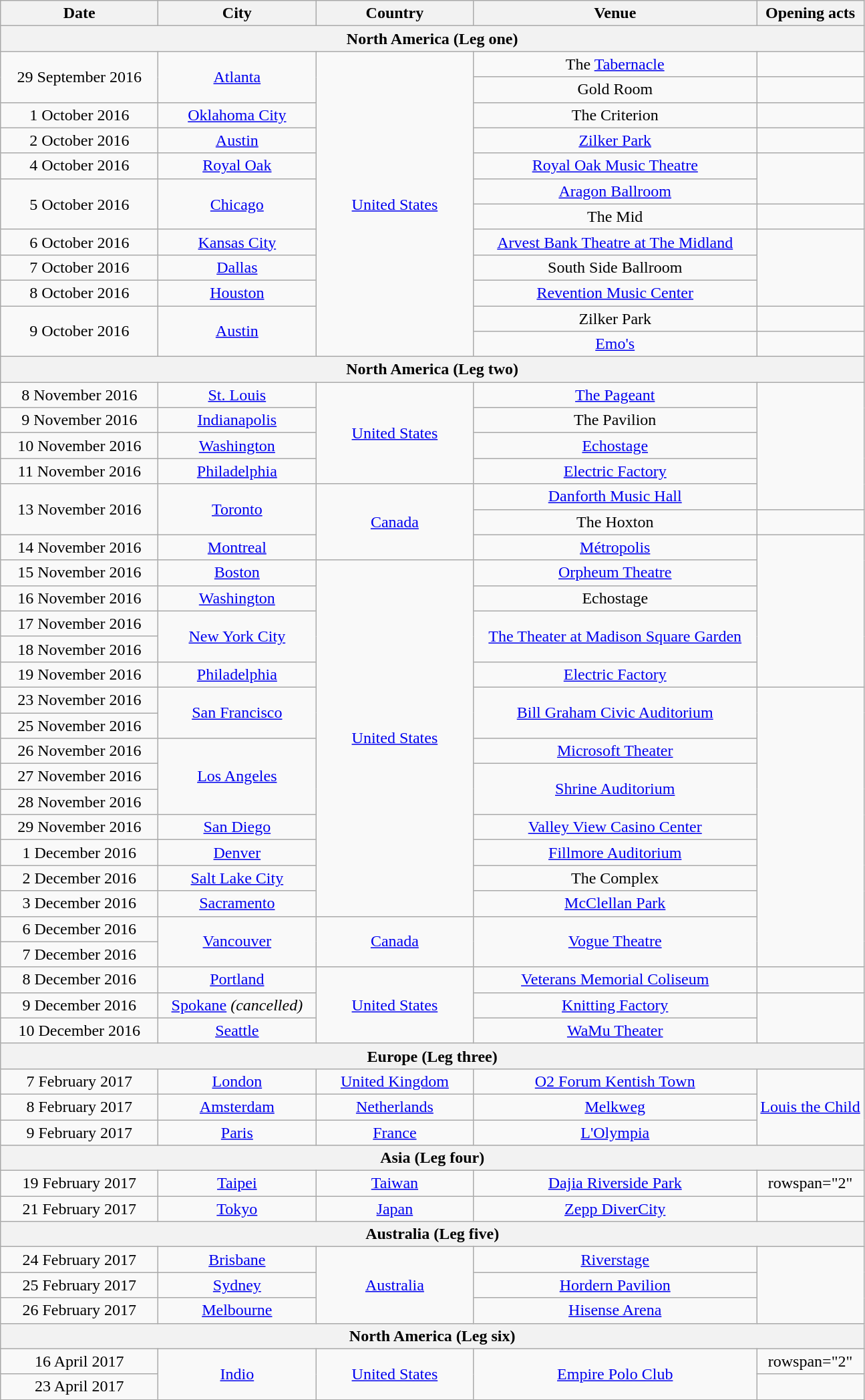<table class="wikitable" style="text-align:center;">
<tr>
<th width="150">Date</th>
<th width="150">City</th>
<th width="150">Country</th>
<th width="275">Venue</th>
<th width="100">Opening acts</th>
</tr>
<tr>
<th colspan="5">North America (Leg one)</th>
</tr>
<tr>
<td rowspan="2">29 September 2016</td>
<td rowspan="2"><a href='#'>Atlanta</a></td>
<td rowspan="12"><a href='#'>United States</a></td>
<td>The <a href='#'>Tabernacle</a></td>
<td></td>
</tr>
<tr>
<td>Gold Room </td>
<td></td>
</tr>
<tr>
<td>1 October 2016</td>
<td><a href='#'>Oklahoma City</a></td>
<td>The Criterion</td>
<td></td>
</tr>
<tr>
<td>2 October 2016</td>
<td><a href='#'>Austin</a></td>
<td><a href='#'>Zilker Park</a></td>
<td></td>
</tr>
<tr>
<td>4 October 2016</td>
<td><a href='#'>Royal Oak</a></td>
<td><a href='#'>Royal Oak Music Theatre</a></td>
<td rowspan="2"></td>
</tr>
<tr>
<td rowspan="2">5 October 2016</td>
<td rowspan="2"><a href='#'>Chicago</a></td>
<td><a href='#'>Aragon Ballroom</a></td>
</tr>
<tr>
<td>The Mid </td>
<td></td>
</tr>
<tr>
<td>6 October 2016</td>
<td><a href='#'>Kansas City</a></td>
<td><a href='#'>Arvest Bank Theatre at The Midland</a></td>
<td rowspan="3"></td>
</tr>
<tr>
<td>7 October 2016</td>
<td><a href='#'>Dallas</a></td>
<td>South Side Ballroom</td>
</tr>
<tr>
<td>8 October 2016</td>
<td><a href='#'>Houston</a></td>
<td><a href='#'>Revention Music Center</a></td>
</tr>
<tr>
<td rowspan="2">9 October 2016</td>
<td rowspan="2"><a href='#'>Austin</a></td>
<td>Zilker Park</td>
<td></td>
</tr>
<tr>
<td><a href='#'>Emo's</a> </td>
<td></td>
</tr>
<tr>
<th colspan="5">North America (Leg two)</th>
</tr>
<tr>
<td>8 November 2016</td>
<td><a href='#'>St. Louis</a></td>
<td rowspan="4"><a href='#'>United States</a></td>
<td><a href='#'>The Pageant</a></td>
<td rowspan="5"></td>
</tr>
<tr>
<td>9 November 2016</td>
<td><a href='#'>Indianapolis</a></td>
<td>The Pavilion</td>
</tr>
<tr>
<td>10 November 2016</td>
<td><a href='#'>Washington</a></td>
<td><a href='#'>Echostage</a></td>
</tr>
<tr>
<td>11 November 2016</td>
<td><a href='#'>Philadelphia</a></td>
<td><a href='#'>Electric Factory</a></td>
</tr>
<tr>
<td rowspan="2">13 November 2016</td>
<td rowspan="2"><a href='#'>Toronto</a></td>
<td rowspan="3"><a href='#'>Canada</a></td>
<td><a href='#'>Danforth Music Hall</a></td>
</tr>
<tr>
<td>The Hoxton </td>
<td></td>
</tr>
<tr>
<td>14 November 2016</td>
<td><a href='#'>Montreal</a></td>
<td><a href='#'>Métropolis</a></td>
<td rowspan="6"></td>
</tr>
<tr>
<td>15 November 2016</td>
<td><a href='#'>Boston</a></td>
<td rowspan="14"><a href='#'>United States</a></td>
<td><a href='#'>Orpheum Theatre</a></td>
</tr>
<tr>
<td>16 November 2016</td>
<td><a href='#'>Washington</a></td>
<td>Echostage</td>
</tr>
<tr>
<td>17 November 2016</td>
<td rowspan="2"><a href='#'>New York City</a></td>
<td rowspan="2"><a href='#'>The Theater at Madison Square Garden</a></td>
</tr>
<tr>
<td>18 November 2016</td>
</tr>
<tr>
<td>19 November 2016</td>
<td><a href='#'>Philadelphia</a></td>
<td><a href='#'>Electric Factory</a></td>
</tr>
<tr>
<td>23 November 2016</td>
<td rowspan="2"><a href='#'>San Francisco</a></td>
<td rowspan="2"><a href='#'>Bill Graham Civic Auditorium</a></td>
<td rowspan="11"></td>
</tr>
<tr>
<td>25 November 2016</td>
</tr>
<tr>
<td>26 November 2016</td>
<td rowspan="3"><a href='#'>Los Angeles</a></td>
<td><a href='#'>Microsoft Theater</a></td>
</tr>
<tr>
<td>27 November 2016</td>
<td rowspan="2"><a href='#'>Shrine Auditorium</a></td>
</tr>
<tr>
<td>28 November 2016</td>
</tr>
<tr>
<td>29 November 2016</td>
<td><a href='#'>San Diego</a></td>
<td><a href='#'>Valley View Casino Center</a></td>
</tr>
<tr>
<td>1 December 2016</td>
<td><a href='#'>Denver</a></td>
<td><a href='#'>Fillmore Auditorium</a></td>
</tr>
<tr>
<td>2 December 2016</td>
<td><a href='#'>Salt Lake City</a></td>
<td>The Complex</td>
</tr>
<tr>
<td>3 December 2016</td>
<td><a href='#'>Sacramento</a></td>
<td><a href='#'>McClellan Park</a></td>
</tr>
<tr>
<td>6 December 2016</td>
<td rowspan="2"><a href='#'>Vancouver</a></td>
<td rowspan="2"><a href='#'>Canada</a></td>
<td rowspan="2"><a href='#'>Vogue Theatre</a></td>
</tr>
<tr>
<td>7 December 2016</td>
</tr>
<tr>
<td>8 December 2016</td>
<td><a href='#'>Portland</a></td>
<td rowspan="3"><a href='#'>United States</a></td>
<td><a href='#'>Veterans Memorial Coliseum</a></td>
<td></td>
</tr>
<tr>
<td>9 December 2016</td>
<td><a href='#'>Spokane</a> <em>(cancelled)</em></td>
<td><a href='#'>Knitting Factory</a></td>
<td rowspan="2"></td>
</tr>
<tr>
<td>10 December 2016</td>
<td><a href='#'>Seattle</a></td>
<td><a href='#'>WaMu Theater</a></td>
</tr>
<tr>
<th colspan="5">Europe (Leg three)</th>
</tr>
<tr>
<td>7 February 2017</td>
<td><a href='#'>London</a></td>
<td><a href='#'>United Kingdom</a></td>
<td><a href='#'>O2 Forum Kentish Town</a></td>
<td rowspan="3"><a href='#'>Louis the Child</a></td>
</tr>
<tr>
<td>8 February 2017</td>
<td><a href='#'>Amsterdam</a></td>
<td><a href='#'>Netherlands</a></td>
<td><a href='#'>Melkweg</a></td>
</tr>
<tr>
<td>9 February 2017</td>
<td><a href='#'>Paris</a></td>
<td><a href='#'>France</a></td>
<td><a href='#'>L'Olympia</a></td>
</tr>
<tr>
<th colspan="5">Asia (Leg four)</th>
</tr>
<tr>
<td>19 February 2017</td>
<td><a href='#'>Taipei</a></td>
<td><a href='#'>Taiwan</a></td>
<td><a href='#'>Dajia Riverside Park</a> </td>
<td>rowspan="2" </td>
</tr>
<tr>
<td>21 February 2017</td>
<td><a href='#'>Tokyo</a></td>
<td><a href='#'>Japan</a></td>
<td><a href='#'>Zepp DiverCity</a></td>
</tr>
<tr>
<th colspan="5">Australia (Leg five)</th>
</tr>
<tr>
<td>24 February 2017</td>
<td><a href='#'>Brisbane</a></td>
<td rowspan="3"><a href='#'>Australia</a></td>
<td><a href='#'>Riverstage</a></td>
<td rowspan="3"></td>
</tr>
<tr>
<td>25 February 2017</td>
<td><a href='#'>Sydney</a></td>
<td><a href='#'>Hordern Pavilion</a></td>
</tr>
<tr>
<td>26 February 2017</td>
<td><a href='#'>Melbourne</a></td>
<td><a href='#'>Hisense Arena</a></td>
</tr>
<tr>
<th colspan="5">North America (Leg six)</th>
</tr>
<tr>
<td>16 April 2017</td>
<td rowspan="2"><a href='#'>Indio</a></td>
<td rowspan="2"><a href='#'>United States</a></td>
<td rowspan="2"><a href='#'>Empire Polo Club</a></td>
<td>rowspan="2" </td>
</tr>
<tr>
<td>23 April 2017</td>
</tr>
</table>
